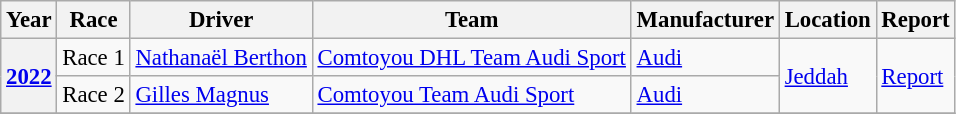<table class="wikitable" style="font-size: 95%;">
<tr>
<th>Year</th>
<th>Race</th>
<th>Driver</th>
<th>Team</th>
<th>Manufacturer</th>
<th>Location</th>
<th>Report</th>
</tr>
<tr>
<th rowspan=2><a href='#'>2022</a></th>
<td>Race 1</td>
<td> <a href='#'>Nathanaël Berthon</a></td>
<td> <a href='#'>Comtoyou DHL Team Audi Sport</a></td>
<td> <a href='#'>Audi</a></td>
<td rowspan=2><a href='#'>Jeddah</a></td>
<td rowspan=2><a href='#'>Report</a></td>
</tr>
<tr>
<td>Race 2</td>
<td> <a href='#'>Gilles Magnus</a></td>
<td> <a href='#'>Comtoyou Team Audi Sport</a></td>
<td> <a href='#'>Audi</a></td>
</tr>
<tr>
</tr>
</table>
